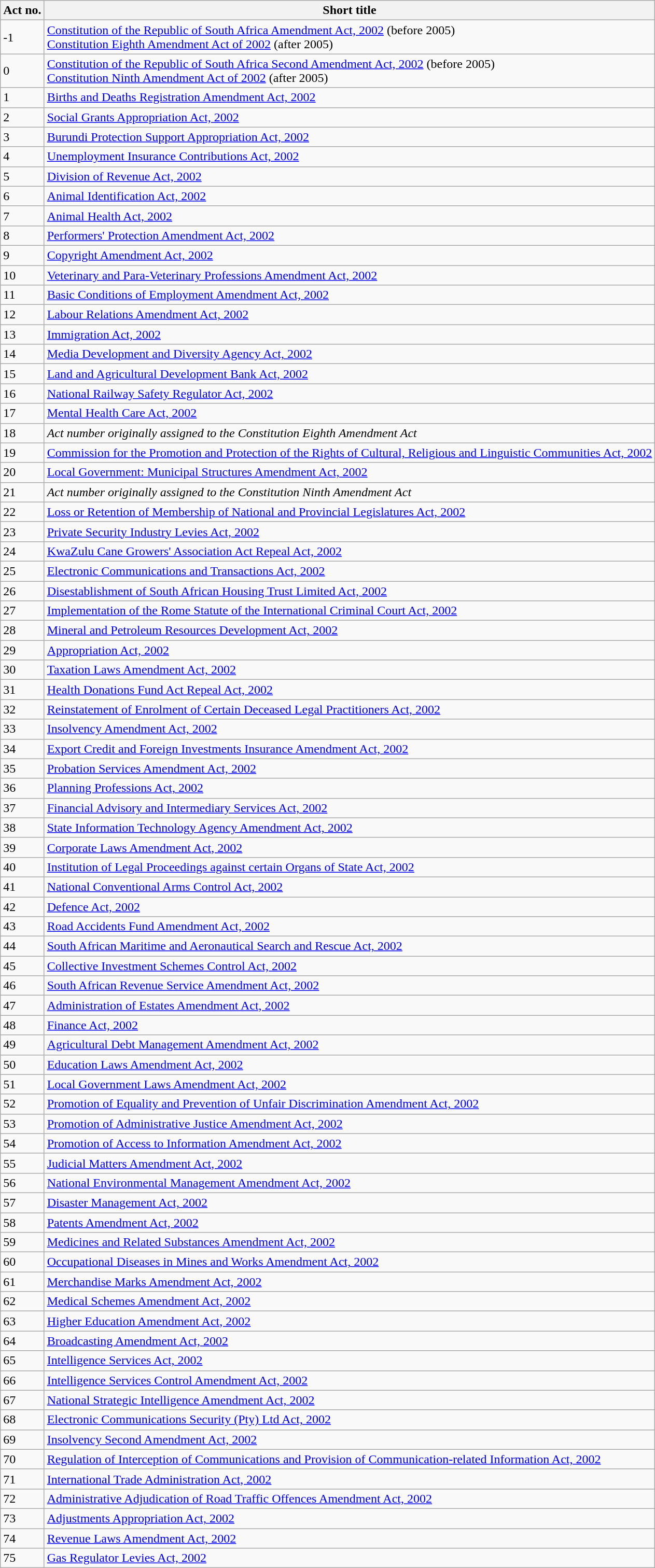<table class="wikitable sortable">
<tr>
<th>Act no.</th>
<th>Short title</th>
</tr>
<tr>
<td><span>-1</span></td>
<td><a href='#'>Constitution of the Republic of South Africa Amendment Act, 2002</a> (before 2005) <br><a href='#'>Constitution Eighth Amendment Act of 2002</a> (after 2005)</td>
</tr>
<tr>
<td><span>0</span></td>
<td><a href='#'>Constitution of the Republic of South Africa Second Amendment Act, 2002</a> (before 2005) <br><a href='#'>Constitution Ninth Amendment Act of 2002</a> (after 2005)</td>
</tr>
<tr>
<td>1</td>
<td><a href='#'>Births and Deaths Registration Amendment Act, 2002</a></td>
</tr>
<tr>
<td>2</td>
<td><a href='#'>Social Grants Appropriation Act, 2002</a></td>
</tr>
<tr>
<td>3</td>
<td><a href='#'>Burundi Protection Support Appropriation Act, 2002</a></td>
</tr>
<tr>
<td>4</td>
<td><a href='#'>Unemployment Insurance Contributions Act, 2002</a></td>
</tr>
<tr>
<td>5</td>
<td><a href='#'>Division of Revenue Act, 2002</a></td>
</tr>
<tr>
<td>6</td>
<td><a href='#'>Animal Identification Act, 2002</a></td>
</tr>
<tr>
<td>7</td>
<td><a href='#'>Animal Health Act, 2002</a></td>
</tr>
<tr>
<td>8</td>
<td><a href='#'>Performers' Protection Amendment Act, 2002</a></td>
</tr>
<tr>
<td>9</td>
<td><a href='#'>Copyright Amendment Act, 2002</a></td>
</tr>
<tr>
<td>10</td>
<td><a href='#'>Veterinary and Para-Veterinary Professions Amendment Act, 2002</a></td>
</tr>
<tr>
<td>11</td>
<td><a href='#'>Basic Conditions of Employment Amendment Act, 2002</a></td>
</tr>
<tr>
<td>12</td>
<td><a href='#'>Labour Relations Amendment Act, 2002</a></td>
</tr>
<tr>
<td>13</td>
<td><a href='#'>Immigration Act, 2002</a></td>
</tr>
<tr>
<td>14</td>
<td><a href='#'>Media Development and Diversity Agency Act, 2002</a></td>
</tr>
<tr>
<td>15</td>
<td><a href='#'>Land and Agricultural Development Bank Act, 2002</a></td>
</tr>
<tr>
<td>16</td>
<td><a href='#'>National Railway Safety Regulator Act, 2002</a></td>
</tr>
<tr>
<td>17</td>
<td><a href='#'>Mental Health Care Act, 2002</a></td>
</tr>
<tr>
<td>18</td>
<td><em>Act number originally assigned to the Constitution Eighth Amendment Act</em></td>
</tr>
<tr>
<td>19</td>
<td><a href='#'>Commission for the Promotion and Protection of the Rights of Cultural, Religious and Linguistic Communities Act, 2002</a></td>
</tr>
<tr>
<td>20</td>
<td><a href='#'>Local Government: Municipal Structures Amendment Act, 2002</a></td>
</tr>
<tr>
<td>21</td>
<td><em>Act number originally assigned to the Constitution Ninth Amendment Act</em></td>
</tr>
<tr>
<td>22</td>
<td><a href='#'>Loss or Retention of Membership of National and Provincial Legislatures Act, 2002</a></td>
</tr>
<tr>
<td>23</td>
<td><a href='#'>Private Security Industry Levies Act, 2002</a></td>
</tr>
<tr>
<td>24</td>
<td><a href='#'>KwaZulu Cane Growers' Association Act Repeal Act, 2002</a></td>
</tr>
<tr>
<td>25</td>
<td><a href='#'>Electronic Communications and Transactions Act, 2002</a></td>
</tr>
<tr>
<td>26</td>
<td><a href='#'>Disestablishment of South African Housing Trust Limited Act, 2002</a></td>
</tr>
<tr>
<td>27</td>
<td><a href='#'>Implementation of the Rome Statute of the International Criminal Court Act, 2002</a></td>
</tr>
<tr>
<td>28</td>
<td><a href='#'>Mineral and Petroleum Resources Development Act, 2002</a></td>
</tr>
<tr>
<td>29</td>
<td><a href='#'>Appropriation Act, 2002</a></td>
</tr>
<tr>
<td>30</td>
<td><a href='#'>Taxation Laws Amendment Act, 2002</a></td>
</tr>
<tr>
<td>31</td>
<td><a href='#'>Health Donations Fund Act Repeal Act, 2002</a></td>
</tr>
<tr>
<td>32</td>
<td><a href='#'>Reinstatement of Enrolment of Certain Deceased Legal Practitioners Act, 2002</a></td>
</tr>
<tr>
<td>33</td>
<td><a href='#'>Insolvency Amendment Act, 2002</a></td>
</tr>
<tr>
<td>34</td>
<td><a href='#'>Export Credit and Foreign Investments Insurance Amendment Act, 2002</a></td>
</tr>
<tr>
<td>35</td>
<td><a href='#'>Probation Services Amendment Act, 2002</a></td>
</tr>
<tr>
<td>36</td>
<td><a href='#'>Planning Professions Act, 2002</a></td>
</tr>
<tr>
<td>37</td>
<td><a href='#'>Financial Advisory and Intermediary Services Act, 2002</a></td>
</tr>
<tr>
<td>38</td>
<td><a href='#'>State Information Technology Agency Amendment Act, 2002</a></td>
</tr>
<tr>
<td>39</td>
<td><a href='#'>Corporate Laws Amendment Act, 2002</a></td>
</tr>
<tr>
<td>40</td>
<td><a href='#'>Institution of Legal Proceedings against certain Organs of State Act, 2002</a></td>
</tr>
<tr>
<td>41</td>
<td><a href='#'>National Conventional Arms Control Act, 2002</a></td>
</tr>
<tr>
<td>42</td>
<td><a href='#'>Defence Act, 2002</a></td>
</tr>
<tr>
<td>43</td>
<td><a href='#'>Road Accidents Fund Amendment Act, 2002</a></td>
</tr>
<tr>
<td>44</td>
<td><a href='#'>South African Maritime and Aeronautical Search and Rescue Act, 2002</a></td>
</tr>
<tr>
<td>45</td>
<td><a href='#'>Collective Investment Schemes Control Act, 2002</a></td>
</tr>
<tr>
<td>46</td>
<td><a href='#'>South African Revenue Service Amendment Act, 2002</a></td>
</tr>
<tr>
<td>47</td>
<td><a href='#'>Administration of Estates Amendment Act, 2002</a></td>
</tr>
<tr>
<td>48</td>
<td><a href='#'>Finance Act, 2002</a></td>
</tr>
<tr>
<td>49</td>
<td><a href='#'>Agricultural Debt Management Amendment Act, 2002</a></td>
</tr>
<tr>
<td>50</td>
<td><a href='#'>Education Laws Amendment Act, 2002</a></td>
</tr>
<tr>
<td>51</td>
<td><a href='#'>Local Government Laws Amendment Act, 2002</a></td>
</tr>
<tr>
<td>52</td>
<td><a href='#'>Promotion of Equality and Prevention of Unfair Discrimination Amendment Act, 2002</a></td>
</tr>
<tr>
<td>53</td>
<td><a href='#'>Promotion of Administrative Justice Amendment Act, 2002</a></td>
</tr>
<tr>
<td>54</td>
<td><a href='#'>Promotion of Access to Information Amendment Act, 2002</a></td>
</tr>
<tr>
<td>55</td>
<td><a href='#'>Judicial Matters Amendment Act, 2002</a></td>
</tr>
<tr>
<td>56</td>
<td><a href='#'>National Environmental Management Amendment Act, 2002</a></td>
</tr>
<tr>
<td>57</td>
<td><a href='#'>Disaster Management Act, 2002</a></td>
</tr>
<tr>
<td>58</td>
<td><a href='#'>Patents Amendment Act, 2002</a></td>
</tr>
<tr>
<td>59</td>
<td><a href='#'>Medicines and Related Substances Amendment Act, 2002</a></td>
</tr>
<tr>
<td>60</td>
<td><a href='#'>Occupational Diseases in Mines and Works Amendment Act, 2002</a></td>
</tr>
<tr>
<td>61</td>
<td><a href='#'>Merchandise Marks Amendment Act, 2002</a></td>
</tr>
<tr>
<td>62</td>
<td><a href='#'>Medical Schemes Amendment Act, 2002</a></td>
</tr>
<tr>
<td>63</td>
<td><a href='#'>Higher Education Amendment Act, 2002</a></td>
</tr>
<tr>
<td>64</td>
<td><a href='#'>Broadcasting Amendment Act, 2002</a></td>
</tr>
<tr>
<td>65</td>
<td><a href='#'>Intelligence Services Act, 2002</a></td>
</tr>
<tr>
<td>66</td>
<td><a href='#'>Intelligence Services Control Amendment Act, 2002</a></td>
</tr>
<tr>
<td>67</td>
<td><a href='#'>National Strategic Intelligence Amendment Act, 2002</a></td>
</tr>
<tr>
<td>68</td>
<td><a href='#'>Electronic Communications Security (Pty) Ltd Act, 2002</a></td>
</tr>
<tr>
<td>69</td>
<td><a href='#'>Insolvency Second Amendment Act, 2002</a></td>
</tr>
<tr>
<td>70</td>
<td><a href='#'>Regulation of Interception of Communications and Provision of Communication-related Information Act, 2002</a></td>
</tr>
<tr>
<td>71</td>
<td><a href='#'>International Trade Administration Act, 2002</a></td>
</tr>
<tr>
<td>72</td>
<td><a href='#'>Administrative Adjudication of Road Traffic Offences Amendment Act, 2002</a></td>
</tr>
<tr>
<td>73</td>
<td><a href='#'>Adjustments Appropriation Act, 2002</a></td>
</tr>
<tr>
<td>74</td>
<td><a href='#'>Revenue Laws Amendment Act, 2002</a></td>
</tr>
<tr>
<td>75</td>
<td><a href='#'>Gas Regulator Levies Act, 2002</a></td>
</tr>
</table>
